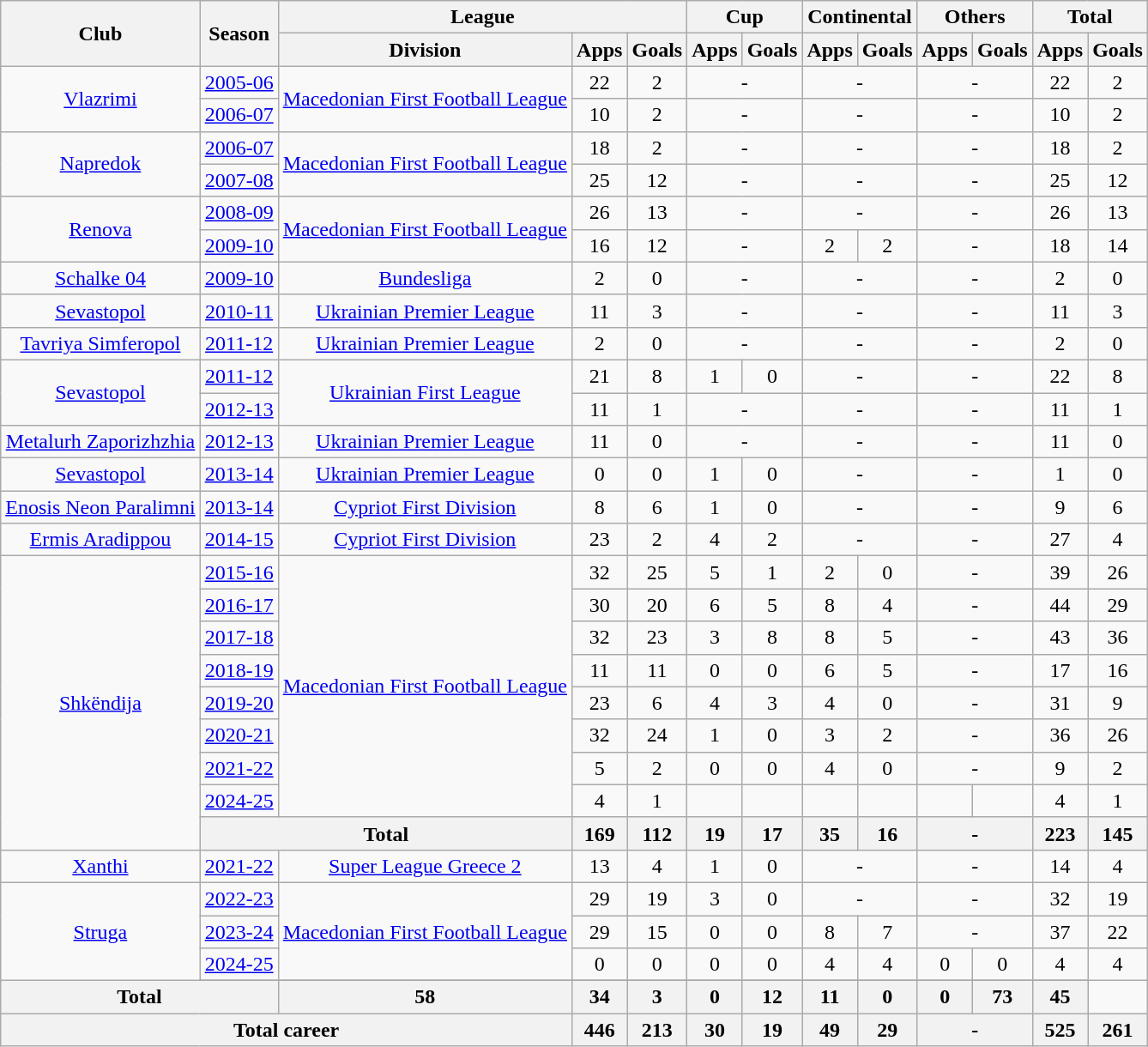<table class="wikitable" style="text-align:center;">
<tr>
<th rowspan=2>Club</th>
<th rowspan=2>Season</th>
<th colspan=3>League</th>
<th colspan=2>Cup</th>
<th colspan=2>Continental</th>
<th colspan=2>Others</th>
<th colspan=2>Total</th>
</tr>
<tr>
<th>Division</th>
<th>Apps</th>
<th>Goals</th>
<th>Apps</th>
<th>Goals</th>
<th>Apps</th>
<th>Goals</th>
<th>Apps</th>
<th>Goals</th>
<th>Apps</th>
<th>Goals</th>
</tr>
<tr>
<td rowspan=2><a href='#'>Vlazrimi</a></td>
<td><a href='#'>2005-06</a></td>
<td rowspan=2><a href='#'>Macedonian First Football League</a></td>
<td>22</td>
<td>2</td>
<td colspan=2>-</td>
<td colspan=2>-</td>
<td colspan=2>-</td>
<td>22</td>
<td>2</td>
</tr>
<tr>
<td><a href='#'>2006-07</a></td>
<td>10</td>
<td>2</td>
<td colspan=2>-</td>
<td colspan=2>-</td>
<td colspan=2>-</td>
<td>10</td>
<td>2</td>
</tr>
<tr>
<td rowspan=2><a href='#'>Napredok</a></td>
<td><a href='#'>2006-07</a></td>
<td rowspan=2><a href='#'>Macedonian First Football League</a></td>
<td>18</td>
<td>2</td>
<td colspan=2>-</td>
<td colspan=2>-</td>
<td colspan=2>-</td>
<td>18</td>
<td>2</td>
</tr>
<tr>
<td><a href='#'>2007-08</a></td>
<td>25</td>
<td>12</td>
<td colspan=2>-</td>
<td colspan=2>-</td>
<td colspan=2>-</td>
<td>25</td>
<td>12</td>
</tr>
<tr>
<td rowspan=2><a href='#'>Renova</a></td>
<td><a href='#'>2008-09</a></td>
<td rowspan=2><a href='#'>Macedonian First Football League</a></td>
<td>26</td>
<td>13</td>
<td colspan=2>-</td>
<td colspan=2>-</td>
<td colspan=2>-</td>
<td>26</td>
<td>13</td>
</tr>
<tr>
<td><a href='#'>2009-10</a></td>
<td>16</td>
<td>12</td>
<td colspan=2>-</td>
<td>2</td>
<td>2</td>
<td colspan=2>-</td>
<td>18</td>
<td>14</td>
</tr>
<tr>
<td><a href='#'>Schalke 04</a></td>
<td><a href='#'>2009-10</a></td>
<td><a href='#'>Bundesliga</a></td>
<td>2</td>
<td>0</td>
<td colspan=2>-</td>
<td colspan=2>-</td>
<td colspan=2>-</td>
<td>2</td>
<td>0</td>
</tr>
<tr>
<td><a href='#'>Sevastopol</a></td>
<td><a href='#'>2010-11</a></td>
<td><a href='#'>Ukrainian Premier League</a></td>
<td>11</td>
<td>3</td>
<td colspan=2>-</td>
<td colspan=2>-</td>
<td colspan=2>-</td>
<td>11</td>
<td>3</td>
</tr>
<tr>
<td><a href='#'>Tavriya Simferopol</a></td>
<td><a href='#'>2011-12</a></td>
<td><a href='#'>Ukrainian Premier League</a></td>
<td>2</td>
<td>0</td>
<td colspan=2>-</td>
<td colspan=2>-</td>
<td colspan=2>-</td>
<td>2</td>
<td>0</td>
</tr>
<tr>
<td rowspan=2><a href='#'>Sevastopol</a></td>
<td><a href='#'>2011-12</a></td>
<td rowspan=2><a href='#'>Ukrainian First League</a></td>
<td>21</td>
<td>8</td>
<td>1</td>
<td>0</td>
<td colspan=2>-</td>
<td colspan=2>-</td>
<td>22</td>
<td>8</td>
</tr>
<tr>
<td><a href='#'>2012-13</a></td>
<td>11</td>
<td>1</td>
<td colspan=2>-</td>
<td colspan=2>-</td>
<td colspan=2>-</td>
<td>11</td>
<td>1</td>
</tr>
<tr>
<td><a href='#'>Metalurh Zaporizhzhia</a></td>
<td><a href='#'>2012-13</a></td>
<td><a href='#'>Ukrainian Premier League</a></td>
<td>11</td>
<td>0</td>
<td colspan=2>-</td>
<td colspan=2>-</td>
<td colspan=2>-</td>
<td>11</td>
<td>0</td>
</tr>
<tr>
<td><a href='#'>Sevastopol</a></td>
<td><a href='#'>2013-14</a></td>
<td><a href='#'>Ukrainian Premier League</a></td>
<td>0</td>
<td>0</td>
<td>1</td>
<td>0</td>
<td colspan=2>-</td>
<td colspan=2>-</td>
<td>1</td>
<td>0</td>
</tr>
<tr>
<td><a href='#'>Enosis Neon Paralimni</a></td>
<td><a href='#'>2013-14</a></td>
<td><a href='#'>Cypriot First Division</a></td>
<td>8</td>
<td>6</td>
<td>1</td>
<td>0</td>
<td colspan=2>-</td>
<td colspan=2>-</td>
<td>9</td>
<td>6</td>
</tr>
<tr>
<td><a href='#'>Ermis Aradippou</a></td>
<td><a href='#'>2014-15</a></td>
<td><a href='#'>Cypriot First Division</a></td>
<td>23</td>
<td>2</td>
<td>4</td>
<td>2</td>
<td colspan=2>-</td>
<td colspan=2>-</td>
<td>27</td>
<td>4</td>
</tr>
<tr>
<td rowspan=9><a href='#'>Shkëndija</a></td>
<td><a href='#'>2015-16</a></td>
<td rowspan=8><a href='#'>Macedonian First Football League</a></td>
<td>32</td>
<td>25</td>
<td>5</td>
<td>1</td>
<td>2</td>
<td>0</td>
<td colspan=2>-</td>
<td>39</td>
<td>26</td>
</tr>
<tr>
<td><a href='#'>2016-17</a></td>
<td>30</td>
<td>20</td>
<td>6</td>
<td>5</td>
<td>8</td>
<td>4</td>
<td colspan=2>-</td>
<td>44</td>
<td>29</td>
</tr>
<tr>
<td><a href='#'>2017-18</a></td>
<td>32</td>
<td>23</td>
<td>3</td>
<td>8</td>
<td>8</td>
<td>5</td>
<td colspan=2>-</td>
<td>43</td>
<td>36</td>
</tr>
<tr>
<td><a href='#'>2018-19</a></td>
<td>11</td>
<td>11</td>
<td>0</td>
<td>0</td>
<td>6</td>
<td>5</td>
<td colspan=2>-</td>
<td>17</td>
<td>16</td>
</tr>
<tr>
<td><a href='#'>2019-20</a></td>
<td>23</td>
<td>6</td>
<td>4</td>
<td>3</td>
<td>4</td>
<td>0</td>
<td colspan=2>-</td>
<td>31</td>
<td>9</td>
</tr>
<tr>
<td><a href='#'>2020-21</a></td>
<td>32</td>
<td>24</td>
<td>1</td>
<td>0</td>
<td>3</td>
<td>2</td>
<td colspan=2>-</td>
<td>36</td>
<td>26</td>
</tr>
<tr>
<td><a href='#'>2021-22</a></td>
<td>5</td>
<td>2</td>
<td>0</td>
<td>0</td>
<td>4</td>
<td>0</td>
<td colspan=2>-</td>
<td>9</td>
<td>2</td>
</tr>
<tr>
<td><a href='#'>2024-25</a></td>
<td>4</td>
<td>1</td>
<td></td>
<td></td>
<td></td>
<td></td>
<td></td>
<td></td>
<td>4</td>
<td>1</td>
</tr>
<tr>
<th colspan=2>Total</th>
<th>169</th>
<th>112</th>
<th>19</th>
<th>17</th>
<th>35</th>
<th>16</th>
<th colspan=2>-</th>
<th>223</th>
<th>145</th>
</tr>
<tr>
<td><a href='#'>Xanthi</a></td>
<td><a href='#'>2021-22</a></td>
<td><a href='#'>Super League Greece 2</a></td>
<td>13</td>
<td>4</td>
<td>1</td>
<td>0</td>
<td colspan=2>-</td>
<td colspan=2>-</td>
<td>14</td>
<td>4</td>
</tr>
<tr>
<td rowspan=4><a href='#'>Struga</a></td>
<td><a href='#'>2022-23</a></td>
<td rowspan=3><a href='#'>Macedonian First Football League</a></td>
<td>29</td>
<td>19</td>
<td>3</td>
<td>0</td>
<td colspan=2>-</td>
<td colspan=2>-</td>
<td>32</td>
<td>19</td>
</tr>
<tr>
<td><a href='#'>2023-24</a></td>
<td>29</td>
<td>15</td>
<td>0</td>
<td>0</td>
<td>8</td>
<td>7</td>
<td colspan=2>-</td>
<td>37</td>
<td>22</td>
</tr>
<tr>
<td><a href='#'>2024-25</a></td>
<td>0</td>
<td>0</td>
<td>0</td>
<td>0</td>
<td>4</td>
<td>4</td>
<td>0</td>
<td>0</td>
<td>4</td>
<td>4</td>
</tr>
<tr>
</tr>
<tr>
<th colspan=2>Total</th>
<th>58</th>
<th>34</th>
<th>3</th>
<th>0</th>
<th>12</th>
<th>11</th>
<th>0</th>
<th>0</th>
<th>73</th>
<th>45</th>
</tr>
<tr>
<th colspan=3>Total career</th>
<th>446</th>
<th>213</th>
<th>30</th>
<th>19</th>
<th>49</th>
<th>29</th>
<th colspan=2>-</th>
<th>525</th>
<th>261</th>
</tr>
</table>
